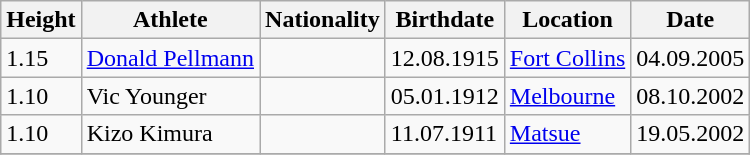<table class="wikitable">
<tr>
<th>Height</th>
<th>Athlete</th>
<th>Nationality</th>
<th>Birthdate</th>
<th>Location</th>
<th>Date</th>
</tr>
<tr>
<td>1.15</td>
<td><a href='#'>Donald Pellmann</a></td>
<td></td>
<td>12.08.1915</td>
<td><a href='#'>Fort Collins</a></td>
<td>04.09.2005</td>
</tr>
<tr>
<td>1.10</td>
<td>Vic Younger</td>
<td></td>
<td>05.01.1912</td>
<td><a href='#'>Melbourne</a></td>
<td>08.10.2002</td>
</tr>
<tr>
<td>1.10</td>
<td>Kizo Kimura</td>
<td></td>
<td>11.07.1911</td>
<td><a href='#'>Matsue</a></td>
<td>19.05.2002</td>
</tr>
<tr>
</tr>
</table>
